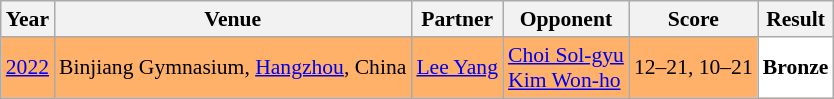<table class="sortable wikitable" style="font-size: 90%;">
<tr>
<th>Year</th>
<th>Venue</th>
<th>Partner</th>
<th>Opponent</th>
<th>Score</th>
<th>Result</th>
</tr>
<tr style="background:#FFB069">
<td align="center"><a href='#'>2022</a></td>
<td align="left">Binjiang Gymnasium, <a href='#'>Hangzhou</a>, China</td>
<td align="left"> <a href='#'>Lee Yang</a></td>
<td align="left"> <a href='#'>Choi Sol-gyu</a><br>  <a href='#'>Kim Won-ho</a></td>
<td align="left">12–21, 10–21</td>
<td style="text-align:left; background:white"> <strong>Bronze</strong></td>
</tr>
</table>
